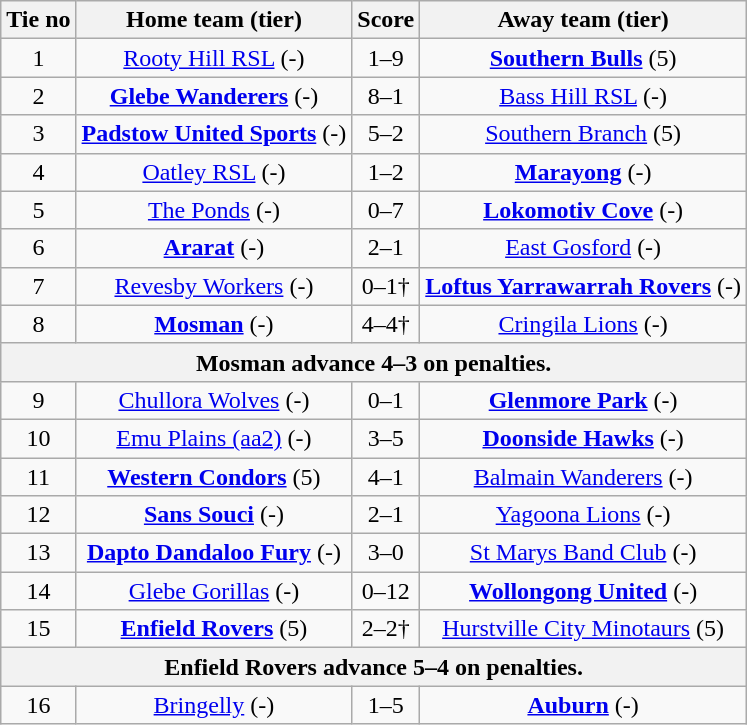<table class="wikitable" style="text-align:center">
<tr>
<th>Tie no</th>
<th>Home team (tier)</th>
<th>Score</th>
<th>Away team (tier)</th>
</tr>
<tr>
<td>1</td>
<td><a href='#'>Rooty Hill RSL</a> (-)</td>
<td>1–9</td>
<td><strong><a href='#'>Southern Bulls</a></strong> (5)</td>
</tr>
<tr>
<td>2</td>
<td><strong><a href='#'>Glebe Wanderers</a></strong> (-)</td>
<td>8–1</td>
<td><a href='#'>Bass Hill RSL</a> (-)</td>
</tr>
<tr>
<td>3</td>
<td><strong><a href='#'>Padstow United Sports</a></strong> (-)</td>
<td>5–2</td>
<td><a href='#'>Southern Branch</a> (5)</td>
</tr>
<tr>
<td>4</td>
<td><a href='#'>Oatley RSL</a> (-)</td>
<td>1–2</td>
<td><strong><a href='#'>Marayong</a></strong> (-)</td>
</tr>
<tr>
<td>5</td>
<td><a href='#'>The Ponds</a> (-)</td>
<td>0–7</td>
<td><strong><a href='#'>Lokomotiv Cove</a></strong> (-)</td>
</tr>
<tr>
<td>6</td>
<td><strong><a href='#'>Ararat</a></strong> (-)</td>
<td>2–1</td>
<td><a href='#'>East Gosford</a> (-)</td>
</tr>
<tr>
<td>7</td>
<td><a href='#'>Revesby Workers</a> (-)</td>
<td>0–1†</td>
<td><strong><a href='#'>Loftus Yarrawarrah Rovers</a></strong> (-)</td>
</tr>
<tr>
<td>8</td>
<td><strong><a href='#'>Mosman</a></strong> (-)</td>
<td>4–4†</td>
<td><a href='#'>Cringila Lions</a> (-)</td>
</tr>
<tr>
<th colspan=4>Mosman advance 4–3 on penalties.</th>
</tr>
<tr>
<td>9</td>
<td><a href='#'>Chullora Wolves</a> (-)</td>
<td>0–1</td>
<td><strong><a href='#'>Glenmore Park</a></strong> (-)</td>
</tr>
<tr>
<td>10</td>
<td><a href='#'>Emu Plains (aa2)</a> (-)</td>
<td>3–5</td>
<td><strong><a href='#'>Doonside Hawks</a></strong> (-)</td>
</tr>
<tr>
<td>11</td>
<td><strong><a href='#'>Western Condors</a></strong> (5)</td>
<td>4–1</td>
<td><a href='#'>Balmain Wanderers</a> (-)</td>
</tr>
<tr>
<td>12</td>
<td><strong><a href='#'>Sans Souci</a></strong> (-)</td>
<td>2–1</td>
<td><a href='#'>Yagoona Lions</a> (-)</td>
</tr>
<tr>
<td>13</td>
<td><strong><a href='#'>Dapto Dandaloo Fury</a></strong> (-)</td>
<td>3–0</td>
<td><a href='#'>St Marys Band Club</a> (-)</td>
</tr>
<tr>
<td>14</td>
<td><a href='#'>Glebe Gorillas</a> (-)</td>
<td>0–12</td>
<td><strong><a href='#'>Wollongong United</a></strong> (-)</td>
</tr>
<tr>
<td>15</td>
<td><strong><a href='#'>Enfield Rovers</a></strong> (5)</td>
<td>2–2†</td>
<td><a href='#'>Hurstville City Minotaurs</a> (5)</td>
</tr>
<tr>
<th colspan=4>Enfield Rovers advance 5–4 on penalties.</th>
</tr>
<tr>
<td>16</td>
<td><a href='#'>Bringelly</a> (-)</td>
<td>1–5</td>
<td><strong><a href='#'>Auburn</a></strong> (-)</td>
</tr>
</table>
